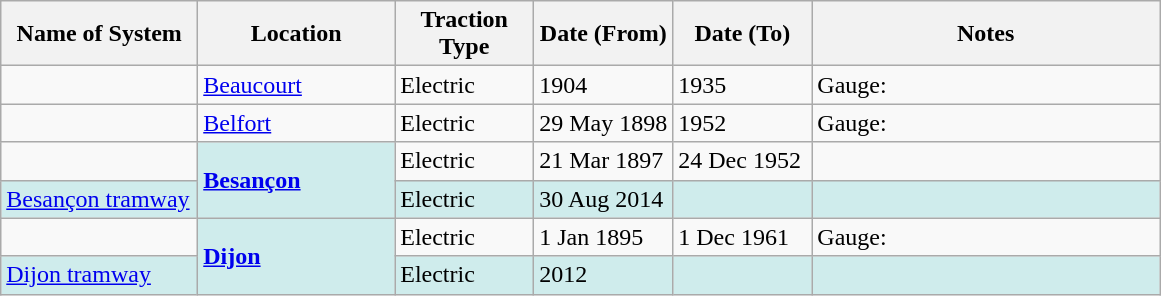<table class="wikitable">
<tr>
<th width=17%>Name of System</th>
<th width=17%>Location</th>
<th width=12%>Traction<br>Type</th>
<th width=12%>Date (From)</th>
<th width=12%>Date (To)</th>
<th width=30%>Notes</th>
</tr>
<tr>
<td> </td>
<td><a href='#'>Beaucourt</a></td>
<td>Electric</td>
<td>1904</td>
<td>1935</td>
<td>Gauge: </td>
</tr>
<tr>
<td> </td>
<td><a href='#'>Belfort</a></td>
<td>Electric</td>
<td>29 May 1898</td>
<td>1952</td>
<td>Gauge: </td>
</tr>
<tr>
<td> </td>
<td style="background:#CFECEC" rowspan ="2"><strong><a href='#'>Besançon</a></strong></td>
<td>Electric</td>
<td>21 Mar 1897</td>
<td>24 Dec 1952</td>
<td> </td>
</tr>
<tr style="background:#CFECEC">
<td><a href='#'>Besançon tramway</a></td>
<td>Electric</td>
<td>30 Aug 2014</td>
<td> </td>
<td> </td>
</tr>
<tr>
<td> </td>
<td style="background:#CFECEC" rowspan ="2"><strong><a href='#'>Dijon</a></strong></td>
<td>Electric</td>
<td>1 Jan 1895</td>
<td>1 Dec 1961</td>
<td>Gauge: </td>
</tr>
<tr style="background:#CFECEC">
<td><a href='#'>Dijon tramway</a></td>
<td>Electric</td>
<td>2012</td>
<td> </td>
<td> </td>
</tr>
</table>
